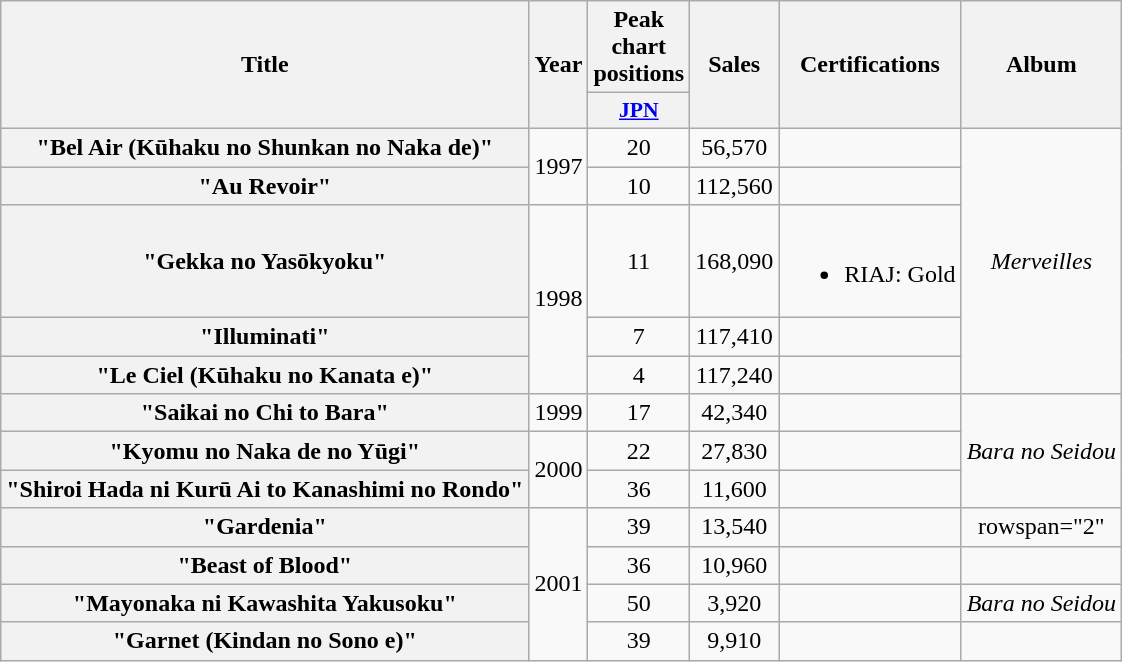<table class="wikitable plainrowheaders" style="text-align:center">
<tr>
<th scope="col" rowspan="2">Title</th>
<th scope="col" rowspan="2">Year</th>
<th scope="col" colspan="1">Peak chart positions</th>
<th scope="col" rowspan="2">Sales</th>
<th scope="col" rowspan="2">Certifications</th>
<th scope="col" rowspan="2">Album</th>
</tr>
<tr>
<th scope="col" style="width:3em;font-size:90%"><a href='#'>JPN</a><br></th>
</tr>
<tr>
<th scope="row">"Bel Air (Kūhaku no Shunkan no Naka de)"</th>
<td rowspan="2">1997</td>
<td>20</td>
<td>56,570</td>
<td></td>
<td rowspan="5"><em>Merveilles</em></td>
</tr>
<tr>
<th scope="row">"Au Revoir"</th>
<td>10</td>
<td>112,560</td>
<td></td>
</tr>
<tr>
<th scope="row">"Gekka no Yasōkyoku"</th>
<td rowspan="3">1998</td>
<td>11</td>
<td>168,090</td>
<td><br><ul><li>RIAJ: Gold</li></ul></td>
</tr>
<tr>
<th scope="row">"Illuminati"</th>
<td>7</td>
<td>117,410</td>
<td></td>
</tr>
<tr>
<th scope="row">"Le Ciel (Kūhaku no Kanata e)"</th>
<td>4</td>
<td>117,240</td>
<td></td>
</tr>
<tr>
<th scope="row">"Saikai no Chi to Bara"</th>
<td rowspan="1">1999</td>
<td>17</td>
<td>42,340</td>
<td></td>
<td rowspan="3"><em>Bara no Seidou</em></td>
</tr>
<tr>
<th scope="row">"Kyomu no Naka de no Yūgi"</th>
<td rowspan="2">2000</td>
<td>22</td>
<td>27,830</td>
<td></td>
</tr>
<tr>
<th scope="row">"Shiroi Hada ni Kurū Ai to Kanashimi no Rondo"</th>
<td>36</td>
<td>11,600</td>
<td></td>
</tr>
<tr>
<th scope="row">"Gardenia"</th>
<td rowspan="4">2001</td>
<td>39</td>
<td>13,540</td>
<td></td>
<td>rowspan="2" </td>
</tr>
<tr>
<th scope="row">"Beast of Blood"</th>
<td>36</td>
<td>10,960</td>
<td></td>
</tr>
<tr>
<th scope="row">"Mayonaka ni Kawashita Yakusoku"</th>
<td>50</td>
<td>3,920</td>
<td></td>
<td><em>Bara no Seidou</em></td>
</tr>
<tr>
<th scope="row">"Garnet (Kindan no Sono e)"</th>
<td>39</td>
<td>9,910</td>
<td></td>
<td></td>
</tr>
</table>
